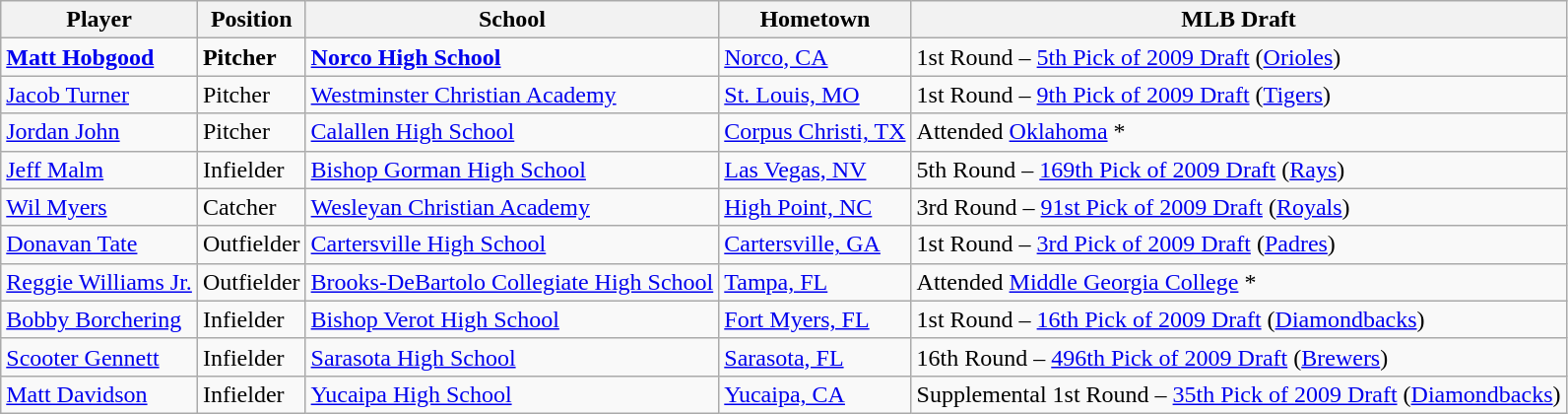<table class="wikitable">
<tr>
<th>Player</th>
<th>Position</th>
<th>School</th>
<th>Hometown</th>
<th>MLB Draft</th>
</tr>
<tr>
<td><strong><a href='#'>Matt Hobgood</a></strong></td>
<td><strong>Pitcher</strong></td>
<td><strong><a href='#'>Norco High School</a></strong></td>
<td><a href='#'>Norco, CA</a></td>
<td>1st Round – <a href='#'>5th Pick of 2009 Draft</a> (<a href='#'>Orioles</a>)</td>
</tr>
<tr>
<td><a href='#'>Jacob Turner</a></td>
<td>Pitcher</td>
<td><a href='#'>Westminster Christian Academy</a></td>
<td><a href='#'>St. Louis, MO</a></td>
<td>1st Round – <a href='#'>9th Pick of 2009 Draft</a> (<a href='#'>Tigers</a>)</td>
</tr>
<tr>
<td><a href='#'>Jordan John</a></td>
<td>Pitcher</td>
<td><a href='#'>Calallen High School</a></td>
<td><a href='#'>Corpus Christi, TX</a></td>
<td>Attended <a href='#'>Oklahoma</a> *</td>
</tr>
<tr>
<td><a href='#'>Jeff Malm</a></td>
<td>Infielder</td>
<td><a href='#'>Bishop Gorman High School</a></td>
<td><a href='#'>Las Vegas, NV</a></td>
<td>5th Round – <a href='#'>169th Pick of 2009 Draft</a> (<a href='#'>Rays</a>)</td>
</tr>
<tr>
<td><a href='#'>Wil Myers</a></td>
<td>Catcher</td>
<td><a href='#'>Wesleyan Christian Academy</a></td>
<td><a href='#'>High Point, NC</a></td>
<td>3rd Round – <a href='#'>91st Pick of 2009 Draft</a> (<a href='#'>Royals</a>)</td>
</tr>
<tr>
<td><a href='#'>Donavan Tate</a></td>
<td>Outfielder</td>
<td><a href='#'>Cartersville High School</a></td>
<td><a href='#'>Cartersville, GA</a></td>
<td>1st Round – <a href='#'>3rd Pick of 2009 Draft</a> (<a href='#'>Padres</a>)</td>
</tr>
<tr>
<td><a href='#'>Reggie Williams Jr.</a></td>
<td>Outfielder</td>
<td><a href='#'>Brooks-DeBartolo Collegiate High School</a></td>
<td><a href='#'>Tampa, FL</a></td>
<td>Attended <a href='#'>Middle Georgia College</a> *</td>
</tr>
<tr>
<td><a href='#'>Bobby Borchering</a></td>
<td>Infielder</td>
<td><a href='#'>Bishop Verot High School</a></td>
<td><a href='#'>Fort Myers, FL</a></td>
<td>1st Round – <a href='#'>16th Pick of 2009 Draft</a> (<a href='#'>Diamondbacks</a>)</td>
</tr>
<tr>
<td><a href='#'>Scooter Gennett</a></td>
<td>Infielder</td>
<td><a href='#'>Sarasota High School</a></td>
<td><a href='#'>Sarasota, FL</a></td>
<td>16th Round – <a href='#'>496th Pick of 2009 Draft</a> (<a href='#'>Brewers</a>)</td>
</tr>
<tr>
<td><a href='#'>Matt Davidson</a></td>
<td>Infielder</td>
<td><a href='#'>Yucaipa High School</a></td>
<td><a href='#'>Yucaipa, CA</a></td>
<td>Supplemental 1st Round – <a href='#'>35th Pick of 2009 Draft</a> (<a href='#'>Diamondbacks</a>)</td>
</tr>
</table>
